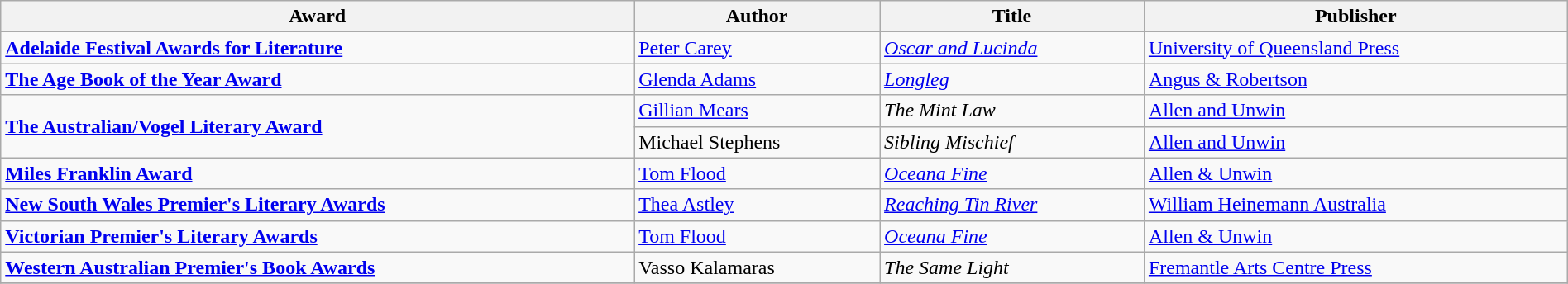<table class="wikitable" width=100%>
<tr>
<th>Award</th>
<th>Author</th>
<th>Title</th>
<th>Publisher</th>
</tr>
<tr>
<td><strong><a href='#'>Adelaide Festival Awards for Literature</a></strong></td>
<td><a href='#'>Peter Carey</a></td>
<td><em><a href='#'>Oscar and Lucinda</a></em></td>
<td><a href='#'>University of Queensland Press</a></td>
</tr>
<tr>
<td><strong><a href='#'>The Age Book of the Year Award</a></strong></td>
<td><a href='#'>Glenda Adams</a></td>
<td><em><a href='#'>Longleg</a></em></td>
<td><a href='#'>Angus & Robertson</a></td>
</tr>
<tr>
<td rowspan=2><strong><a href='#'>The Australian/Vogel Literary Award</a></strong></td>
<td><a href='#'>Gillian Mears</a></td>
<td><em>The Mint Law</em></td>
<td><a href='#'>Allen and Unwin</a></td>
</tr>
<tr>
<td>Michael Stephens</td>
<td><em>Sibling Mischief</em></td>
<td><a href='#'>Allen and Unwin</a></td>
</tr>
<tr>
<td><strong><a href='#'>Miles Franklin Award</a></strong></td>
<td><a href='#'>Tom Flood</a></td>
<td><em><a href='#'>Oceana Fine</a></em></td>
<td><a href='#'>Allen & Unwin</a></td>
</tr>
<tr>
<td><strong><a href='#'>New South Wales Premier's Literary Awards</a></strong></td>
<td><a href='#'>Thea Astley</a></td>
<td><em><a href='#'>Reaching Tin River</a></em></td>
<td><a href='#'>William Heinemann Australia</a></td>
</tr>
<tr>
<td><strong><a href='#'>Victorian Premier's Literary Awards</a></strong></td>
<td><a href='#'>Tom Flood</a></td>
<td><em><a href='#'>Oceana Fine</a></em></td>
<td><a href='#'>Allen & Unwin</a></td>
</tr>
<tr>
<td><strong><a href='#'>Western Australian Premier's Book Awards</a></strong></td>
<td>Vasso Kalamaras</td>
<td><em>The Same Light</em></td>
<td><a href='#'>Fremantle Arts Centre Press</a></td>
</tr>
<tr>
</tr>
</table>
